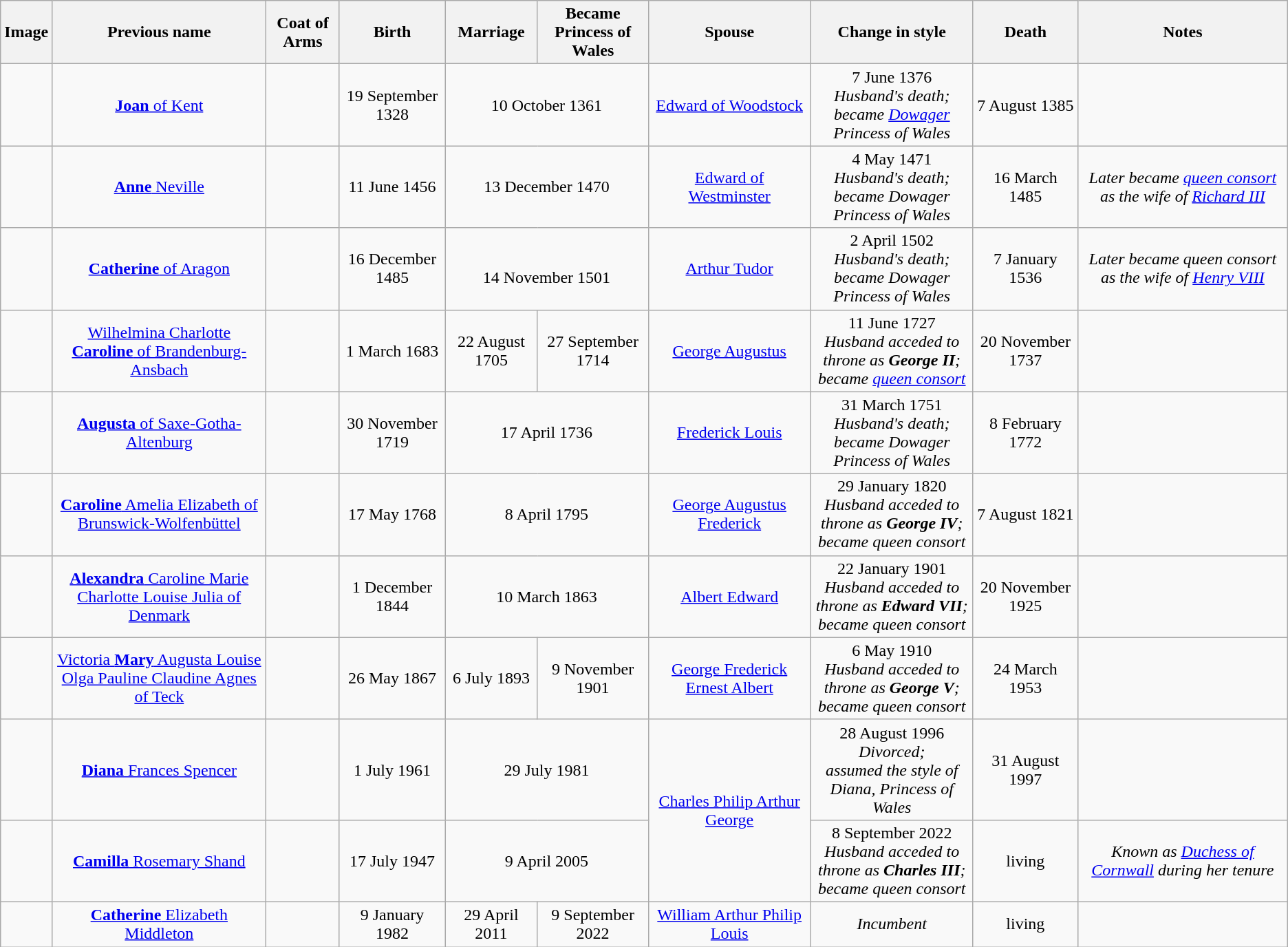<table class="wikitable" style="text-align:center">
<tr>
<th>Image</th>
<th width=200>Previous name</th>
<th>Coat of Arms</th>
<th>Birth</th>
<th>Marriage</th>
<th width="100px">Became Princess of Wales</th>
<th width="150px">Spouse</th>
<th width="150px">Change in style</th>
<th>Death</th>
<th>Notes</th>
</tr>
<tr>
<td></td>
<td><a href='#'><strong>Joan</strong> of Kent</a></td>
<td></td>
<td>19 September 1328</td>
<td colspan=2>10 October 1361</td>
<td><a href='#'>Edward of Woodstock</a></td>
<td>7 June 1376<br><em>Husband's death;<br>became <a href='#'>Dowager</a> Princess of Wales</em></td>
<td>7 August 1385</td>
<td> </td>
</tr>
<tr>
<td></td>
<td><a href='#'><strong>Anne</strong> Neville</a></td>
<td></td>
<td>11 June 1456</td>
<td colspan=2>13 December 1470</td>
<td><a href='#'>Edward of Westminster</a></td>
<td>4 May 1471<br><em>Husband's death;<br>became Dowager Princess of Wales</em></td>
<td>16 March 1485</td>
<td><em>Later became <a href='#'>queen consort</a> as the wife of <a href='#'>Richard III</a></em></td>
</tr>
<tr>
<td></td>
<td><a href='#'><strong>Catherine</strong> of Aragon</a></td>
<td></td>
<td>16 December 1485</td>
<td colspan=2><br> 14 November 1501</td>
<td><a href='#'>Arthur Tudor</a></td>
<td>2 April 1502<br><em>Husband's death;<br>became Dowager Princess of Wales</em></td>
<td>7 January 1536</td>
<td><em>Later became queen consort as the wife of <a href='#'>Henry VIII</a></em></td>
</tr>
<tr>
<td></td>
<td><a href='#'>Wilhelmina Charlotte <strong>Caroline</strong> of Brandenburg-Ansbach</a></td>
<td></td>
<td>1 March 1683</td>
<td>22 August 1705</td>
<td>27 September 1714</td>
<td><a href='#'>George Augustus</a></td>
<td>11 June 1727<br><em>Husband acceded to throne as <strong>George II</strong>;<br>became <a href='#'>queen consort</a></em></td>
<td>20 November 1737</td>
<td> </td>
</tr>
<tr>
<td></td>
<td><a href='#'><strong>Augusta</strong> of Saxe-Gotha-Altenburg</a></td>
<td></td>
<td>30 November 1719</td>
<td colspan=2>17 April 1736</td>
<td><a href='#'>Frederick Louis</a></td>
<td>31 March 1751<br><em>Husband's death;<br>became Dowager Princess of Wales</em></td>
<td>8 February 1772</td>
<td> </td>
</tr>
<tr>
<td></td>
<td><a href='#'><strong>Caroline</strong> Amelia Elizabeth of Brunswick-Wolfenbüttel</a></td>
<td></td>
<td>17 May 1768</td>
<td colspan=2>8 April 1795</td>
<td><a href='#'>George Augustus Frederick</a></td>
<td>29 January 1820<br><em>Husband acceded to throne as <strong>George IV</strong>;<br>became queen consort</em></td>
<td>7 August 1821</td>
<td> </td>
</tr>
<tr>
<td></td>
<td><a href='#'><strong>Alexandra</strong> Caroline Marie Charlotte Louise Julia of Denmark</a></td>
<td></td>
<td>1 December 1844</td>
<td colspan=2>10 March 1863</td>
<td><a href='#'>Albert Edward</a></td>
<td>22 January 1901<br><em>Husband acceded to throne as <strong>Edward VII</strong>;<br>became queen consort</em></td>
<td>20 November 1925</td>
<td> </td>
</tr>
<tr>
<td></td>
<td><a href='#'>Victoria <strong>Mary</strong> Augusta Louise Olga Pauline Claudine Agnes of Teck</a></td>
<td></td>
<td>26 May 1867</td>
<td>6 July 1893</td>
<td>9 November 1901</td>
<td><a href='#'>George Frederick Ernest Albert</a></td>
<td>6 May 1910<br><em>Husband acceded to throne as <strong>George V</strong>;<br>became queen consort</em></td>
<td>24 March 1953</td>
<td> </td>
</tr>
<tr>
<td></td>
<td><a href='#'><strong>Diana</strong> Frances Spencer</a></td>
<td></td>
<td>1 July 1961</td>
<td colspan=2>29 July 1981</td>
<td rowspan=2><a href='#'>Charles Philip Arthur George</a></td>
<td>28 August 1996<br><em>Divorced;<br>assumed the style of Diana, Princess of Wales</em></td>
<td>31 August 1997</td>
<td> </td>
</tr>
<tr>
<td></td>
<td><a href='#'><strong>Camilla</strong> Rosemary Shand</a></td>
<td></td>
<td>17 July 1947</td>
<td colspan=2>9 April 2005</td>
<td>8 September 2022<br><em>Husband acceded to throne as <strong>Charles III</strong>;<br>became queen consort</em></td>
<td>living</td>
<td><em>Known as <a href='#'>Duchess of Cornwall</a> during her tenure</em></td>
</tr>
<tr>
<td></td>
<td><a href='#'><strong>Catherine</strong> Elizabeth Middleton</a></td>
<td></td>
<td>9 January 1982</td>
<td>29 April 2011</td>
<td>9 September 2022</td>
<td><a href='#'>William Arthur Philip Louis</a></td>
<td><em>Incumbent</em></td>
<td>living</td>
<td> </td>
</tr>
</table>
